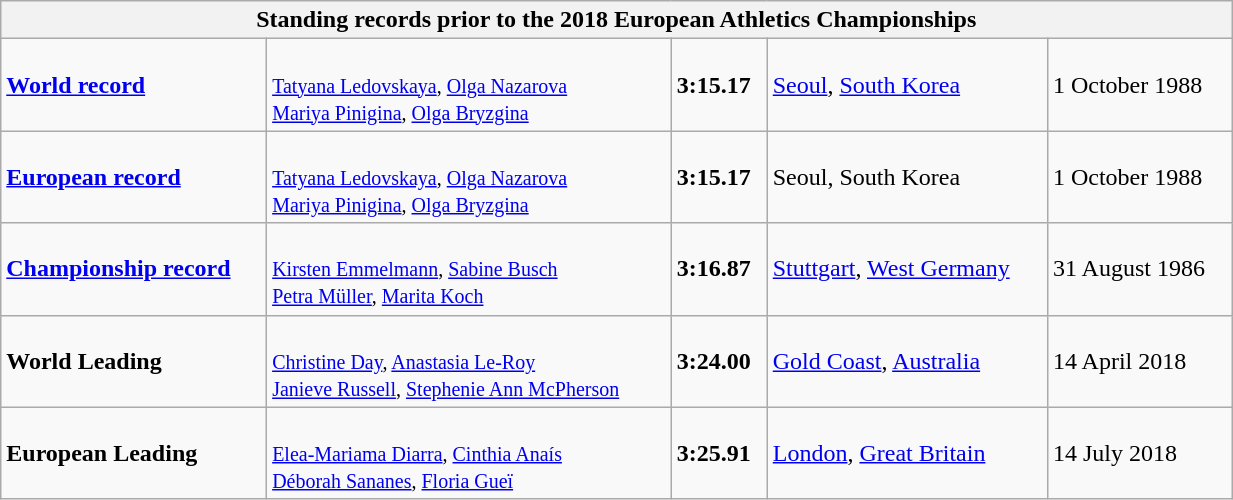<table class="wikitable" width=65%>
<tr>
<th colspan="5">Standing records prior to the 2018 European Athletics Championships</th>
</tr>
<tr>
<td><strong><a href='#'>World record</a></strong></td>
<td><br><small><a href='#'>Tatyana Ledovskaya</a>, <a href='#'>Olga Nazarova</a><br><a href='#'>Mariya Pinigina</a>, <a href='#'>Olga Bryzgina</a></small></td>
<td><strong>3:15.17</strong></td>
<td><a href='#'>Seoul</a>, <a href='#'>South Korea</a></td>
<td>1 October 1988</td>
</tr>
<tr>
<td><strong><a href='#'>European record</a></strong></td>
<td><br><small><a href='#'>Tatyana Ledovskaya</a>, <a href='#'>Olga Nazarova</a><br><a href='#'>Mariya Pinigina</a>, <a href='#'>Olga Bryzgina</a></small></td>
<td><strong>3:15.17</strong></td>
<td>Seoul, South Korea</td>
<td>1 October 1988</td>
</tr>
<tr>
<td><strong><a href='#'>Championship record</a></strong></td>
<td><br><small><a href='#'>Kirsten Emmelmann</a>, <a href='#'>Sabine Busch</a><br><a href='#'>Petra Müller</a>, <a href='#'>Marita Koch</a></small></td>
<td><strong>3:16.87</strong></td>
<td><a href='#'>Stuttgart</a>, <a href='#'>West Germany</a></td>
<td>31 August 1986</td>
</tr>
<tr>
<td><strong>World Leading</strong></td>
<td><br><small><a href='#'>Christine Day</a>, <a href='#'>Anastasia Le-Roy</a><br><a href='#'>Janieve Russell</a>, <a href='#'>Stephenie Ann McPherson</a></small></td>
<td><strong>3:24.00 </strong></td>
<td><a href='#'>Gold Coast</a>, <a href='#'>Australia</a></td>
<td>14 April 2018</td>
</tr>
<tr>
<td><strong>European Leading</strong></td>
<td><br><small><a href='#'>Elea-Mariama Diarra</a>, <a href='#'>Cinthia Anaís</a><br><a href='#'>Déborah Sananes</a>, <a href='#'>Floria Gueï</a></small></td>
<td><strong> 3:25.91</strong></td>
<td><a href='#'>London</a>, <a href='#'>Great Britain</a></td>
<td>14 July 2018</td>
</tr>
</table>
